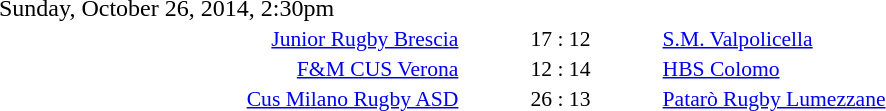<table style="width:70%;" cellspacing="1">
<tr>
<th width=35%></th>
<th width=15%></th>
<th></th>
</tr>
<tr>
<td>Sunday, October 26, 2014, 2:30pm</td>
</tr>
<tr style=font-size:90%>
<td align=right><a href='#'>Junior Rugby Brescia</a></td>
<td align=center>17 : 12</td>
<td><a href='#'>S.M. Valpolicella</a></td>
</tr>
<tr style=font-size:90%>
<td align=right><a href='#'>F&M CUS Verona</a></td>
<td align=center>12 : 14</td>
<td><a href='#'>HBS Colomo</a></td>
</tr>
<tr style=font-size:90%>
<td align=right><a href='#'>Cus Milano Rugby ASD</a></td>
<td align=center>26 : 13</td>
<td><a href='#'>Patarò Rugby Lumezzane</a></td>
</tr>
</table>
